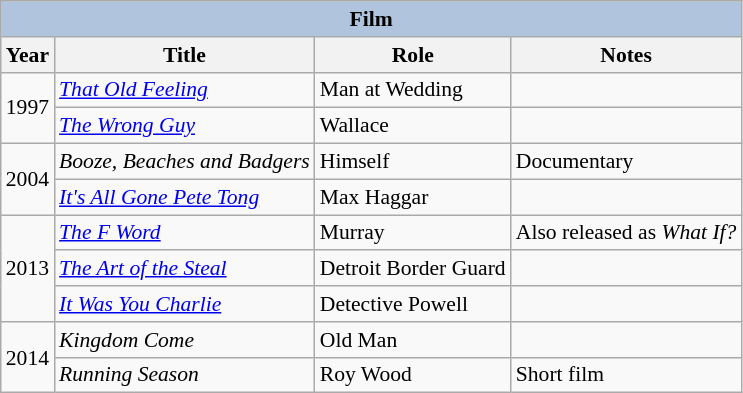<table class="wikitable sortable" style="font-size:90%;">
<tr>
<th colspan=4 style="background:#B0C4DE;">Film</th>
</tr>
<tr align="center">
<th>Year</th>
<th>Title</th>
<th>Role</th>
<th class="unsortable">Notes</th>
</tr>
<tr>
<td rowspan=2>1997</td>
<td><em><a href='#'>That Old Feeling</a></em></td>
<td>Man at Wedding</td>
<td></td>
</tr>
<tr>
<td data-sort-value="Wrong Guy, The"><em><a href='#'>The Wrong Guy</a></em></td>
<td>Wallace</td>
<td></td>
</tr>
<tr>
<td rowspan=2>2004</td>
<td><em>Booze, Beaches and Badgers</em></td>
<td>Himself</td>
<td>Documentary</td>
</tr>
<tr>
<td><em><a href='#'>It's All Gone Pete Tong</a></em></td>
<td>Max Haggar</td>
<td></td>
</tr>
<tr>
<td rowspan=3>2013</td>
<td data-sort-value="F Word, The"><em><a href='#'>The F Word</a></em></td>
<td>Murray</td>
<td>Also released as <em>What If?</em></td>
</tr>
<tr>
<td data-sort-value="Art of the Steal, The"><em><a href='#'>The Art of the Steal</a></em></td>
<td>Detroit Border Guard</td>
<td></td>
</tr>
<tr>
<td><em><a href='#'>It Was You Charlie</a></em></td>
<td>Detective Powell</td>
<td></td>
</tr>
<tr>
<td rowspan=2>2014</td>
<td><em>Kingdom Come</em></td>
<td>Old Man</td>
<td></td>
</tr>
<tr>
<td><em>Running Season</em></td>
<td>Roy Wood</td>
<td>Short film</td>
</tr>
</table>
